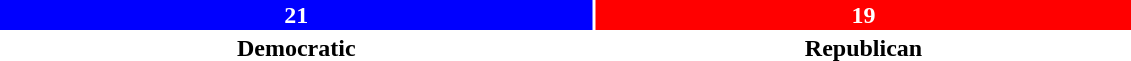<table style="width:60%; text-align:center;">
<tr style="color:white;">
<td style="background:blue; width:52.5%;"><strong>21</strong></td>
<td style="background:red; width:47.5%;"><strong>19</strong></td>
</tr>
<tr>
<td><span><strong>Democratic</strong></span></td>
<td><span><strong>Republican</strong></span></td>
</tr>
</table>
